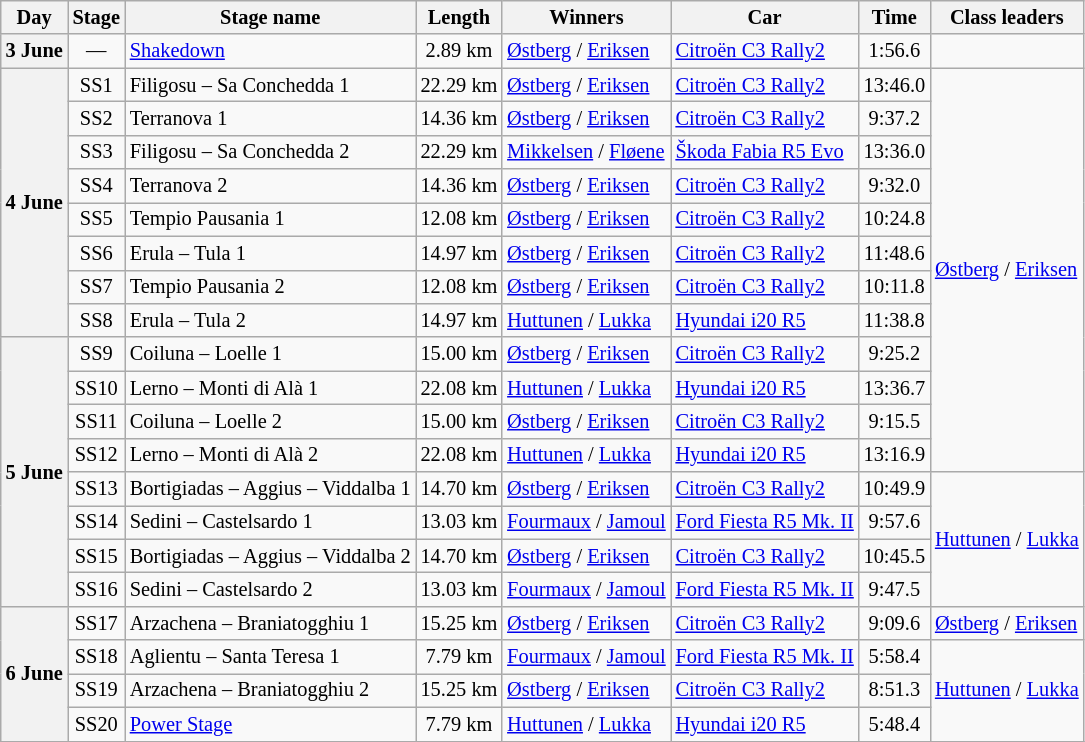<table class="wikitable" style="font-size: 85%;">
<tr>
<th>Day</th>
<th>Stage</th>
<th>Stage name</th>
<th>Length</th>
<th>Winners</th>
<th>Car</th>
<th>Time</th>
<th>Class leaders</th>
</tr>
<tr>
<th>3 June</th>
<td align="center">—</td>
<td><a href='#'>Shakedown</a></td>
<td align="center">2.89 km</td>
<td><a href='#'>Østberg</a> / <a href='#'>Eriksen</a></td>
<td><a href='#'>Citroën C3 Rally2</a></td>
<td align="center">1:56.6</td>
<td></td>
</tr>
<tr>
<th rowspan="8">4 June</th>
<td align="center">SS1</td>
<td>Filigosu – Sa Conchedda 1</td>
<td align="center">22.29 km</td>
<td><a href='#'>Østberg</a> / <a href='#'>Eriksen</a></td>
<td><a href='#'>Citroën C3 Rally2</a></td>
<td align="center">13:46.0</td>
<td rowspan="12"><a href='#'>Østberg</a> / <a href='#'>Eriksen</a></td>
</tr>
<tr>
<td align="center">SS2</td>
<td>Terranova 1</td>
<td align="center">14.36 km</td>
<td><a href='#'>Østberg</a> / <a href='#'>Eriksen</a></td>
<td><a href='#'>Citroën C3 Rally2</a></td>
<td align="center">9:37.2</td>
</tr>
<tr>
<td align="center">SS3</td>
<td>Filigosu – Sa Conchedda 2</td>
<td align="center">22.29 km</td>
<td><a href='#'>Mikkelsen</a> / <a href='#'>Fløene</a></td>
<td><a href='#'>Škoda Fabia R5 Evo</a></td>
<td align="center">13:36.0</td>
</tr>
<tr>
<td align="center">SS4</td>
<td>Terranova 2</td>
<td align="center">14.36 km</td>
<td><a href='#'>Østberg</a> / <a href='#'>Eriksen</a></td>
<td><a href='#'>Citroën C3 Rally2</a></td>
<td align="center">9:32.0</td>
</tr>
<tr>
<td align="center">SS5</td>
<td>Tempio Pausania 1</td>
<td align="center">12.08 km</td>
<td><a href='#'>Østberg</a> / <a href='#'>Eriksen</a></td>
<td><a href='#'>Citroën C3 Rally2</a></td>
<td align="center">10:24.8</td>
</tr>
<tr>
<td align="center">SS6</td>
<td>Erula – Tula 1</td>
<td align="center">14.97 km</td>
<td><a href='#'>Østberg</a> / <a href='#'>Eriksen</a></td>
<td><a href='#'>Citroën C3 Rally2</a></td>
<td align="center">11:48.6</td>
</tr>
<tr>
<td align="center">SS7</td>
<td>Tempio Pausania 2</td>
<td align="center">12.08 km</td>
<td><a href='#'>Østberg</a> / <a href='#'>Eriksen</a></td>
<td><a href='#'>Citroën C3 Rally2</a></td>
<td align="center">10:11.8</td>
</tr>
<tr>
<td align="center">SS8</td>
<td>Erula – Tula 2</td>
<td align="center">14.97 km</td>
<td><a href='#'>Huttunen</a> / <a href='#'>Lukka</a></td>
<td><a href='#'>Hyundai i20 R5</a></td>
<td align="center">11:38.8</td>
</tr>
<tr>
<th rowspan="8">5 June</th>
<td align="center">SS9</td>
<td>Coiluna – Loelle 1</td>
<td align="center">15.00 km</td>
<td><a href='#'>Østberg</a> / <a href='#'>Eriksen</a></td>
<td><a href='#'>Citroën C3 Rally2</a></td>
<td align="center">9:25.2</td>
</tr>
<tr>
<td align="center">SS10</td>
<td>Lerno – Monti di Alà 1</td>
<td align="center">22.08 km</td>
<td><a href='#'>Huttunen</a> / <a href='#'>Lukka</a></td>
<td><a href='#'>Hyundai i20 R5</a></td>
<td align="center">13:36.7</td>
</tr>
<tr>
<td align="center">SS11</td>
<td>Coiluna – Loelle 2</td>
<td align="center">15.00 km</td>
<td><a href='#'>Østberg</a> / <a href='#'>Eriksen</a></td>
<td><a href='#'>Citroën C3 Rally2</a></td>
<td align="center">9:15.5</td>
</tr>
<tr>
<td align="center">SS12</td>
<td>Lerno – Monti di Alà 2</td>
<td align="center">22.08 km</td>
<td><a href='#'>Huttunen</a> / <a href='#'>Lukka</a></td>
<td><a href='#'>Hyundai i20 R5</a></td>
<td align="center">13:16.9</td>
</tr>
<tr>
<td align="center">SS13</td>
<td>Bortigiadas – Aggius – Viddalba 1</td>
<td align="center">14.70 km</td>
<td><a href='#'>Østberg</a> / <a href='#'>Eriksen</a></td>
<td><a href='#'>Citroën C3 Rally2</a></td>
<td align="center">10:49.9</td>
<td rowspan="4"><a href='#'>Huttunen</a> / <a href='#'>Lukka</a></td>
</tr>
<tr>
<td align="center">SS14</td>
<td>Sedini – Castelsardo 1</td>
<td align="center">13.03 km</td>
<td><a href='#'>Fourmaux</a> / <a href='#'>Jamoul</a></td>
<td><a href='#'>Ford Fiesta R5 Mk. II</a></td>
<td align="center">9:57.6</td>
</tr>
<tr>
<td align="center">SS15</td>
<td>Bortigiadas – Aggius – Viddalba 2</td>
<td align="center">14.70 km</td>
<td><a href='#'>Østberg</a> / <a href='#'>Eriksen</a></td>
<td><a href='#'>Citroën C3 Rally2</a></td>
<td align="center">10:45.5</td>
</tr>
<tr>
<td align="center">SS16</td>
<td>Sedini – Castelsardo 2</td>
<td align="center">13.03 km</td>
<td><a href='#'>Fourmaux</a> / <a href='#'>Jamoul</a></td>
<td><a href='#'>Ford Fiesta R5 Mk. II</a></td>
<td align="center">9:47.5</td>
</tr>
<tr>
<th rowspan="4">6 June</th>
<td align="center">SS17</td>
<td>Arzachena – Braniatogghiu 1</td>
<td align="center">15.25 km</td>
<td><a href='#'>Østberg</a> / <a href='#'>Eriksen</a></td>
<td><a href='#'>Citroën C3 Rally2</a></td>
<td align="center">9:09.6</td>
<td><a href='#'>Østberg</a> / <a href='#'>Eriksen</a></td>
</tr>
<tr>
<td align="center">SS18</td>
<td>Aglientu – Santa Teresa 1</td>
<td align="center">7.79 km</td>
<td><a href='#'>Fourmaux</a> / <a href='#'>Jamoul</a></td>
<td><a href='#'>Ford Fiesta R5 Mk. II</a></td>
<td align="center">5:58.4</td>
<td rowspan="3"><a href='#'>Huttunen</a> / <a href='#'>Lukka</a></td>
</tr>
<tr>
<td align="center">SS19</td>
<td>Arzachena – Braniatogghiu 2</td>
<td align="center">15.25 km</td>
<td><a href='#'>Østberg</a> / <a href='#'>Eriksen</a></td>
<td><a href='#'>Citroën C3 Rally2</a></td>
<td align="center">8:51.3</td>
</tr>
<tr>
<td align="center">SS20</td>
<td><a href='#'>Power Stage</a></td>
<td align="center">7.79 km</td>
<td><a href='#'>Huttunen</a> / <a href='#'>Lukka</a></td>
<td><a href='#'>Hyundai i20 R5</a></td>
<td align="center">5:48.4</td>
</tr>
<tr>
</tr>
</table>
